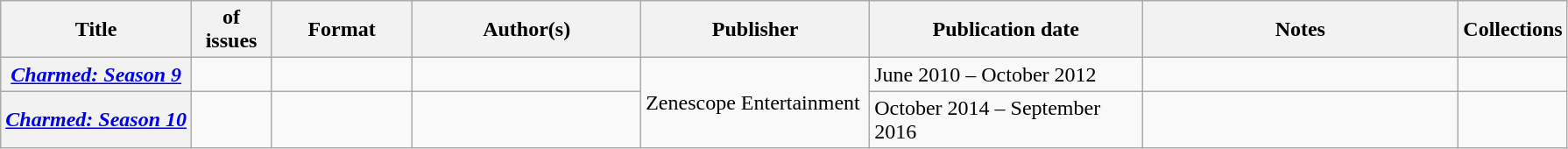<table class="wikitable">
<tr>
<th>Title</th>
<th style="width:40pt"> of issues</th>
<th style="width:75pt">Format</th>
<th style="width:125pt">Author(s)</th>
<th style="width:125pt">Publisher</th>
<th style="width:150pt">Publication date</th>
<th style="width:175pt">Notes</th>
<th>Collections</th>
</tr>
<tr>
<th><em><a href='#'>Charmed: Season 9</a></em></th>
<td></td>
<td></td>
<td></td>
<td rowspan="2">Zenescope Entertainment</td>
<td>June 2010 – October 2012</td>
<td></td>
<td></td>
</tr>
<tr>
<th><em><a href='#'>Charmed: Season 10</a></em></th>
<td></td>
<td></td>
<td></td>
<td>October 2014 – September 2016</td>
<td></td>
<td></td>
</tr>
</table>
